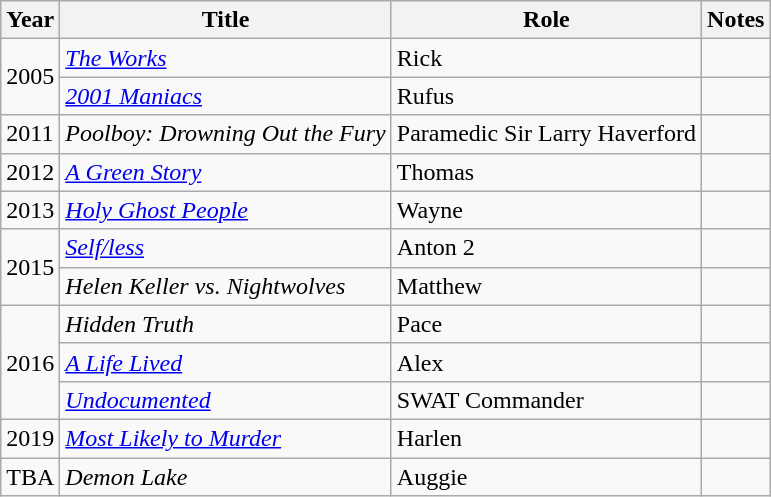<table class="wikitable sortable">
<tr>
<th>Year</th>
<th>Title</th>
<th>Role</th>
<th class="unsortable">Notes</th>
</tr>
<tr>
<td rowspan="2">2005</td>
<td><a href='#'><em>The Works</em></a></td>
<td>Rick</td>
<td></td>
</tr>
<tr>
<td><em><a href='#'>2001 Maniacs</a></em></td>
<td>Rufus</td>
<td></td>
</tr>
<tr>
<td>2011</td>
<td><em>Poolboy: Drowning Out the Fury</em></td>
<td>Paramedic Sir Larry Haverford</td>
<td></td>
</tr>
<tr>
<td>2012</td>
<td><em><a href='#'>A Green Story</a></em></td>
<td>Thomas</td>
<td></td>
</tr>
<tr>
<td>2013</td>
<td><a href='#'><em>Holy Ghost People</em></a></td>
<td>Wayne</td>
<td></td>
</tr>
<tr>
<td rowspan="2">2015</td>
<td><em><a href='#'>Self/less</a></em></td>
<td>Anton 2</td>
<td></td>
</tr>
<tr>
<td><em>Helen Keller vs. Nightwolves</em></td>
<td>Matthew</td>
<td></td>
</tr>
<tr>
<td rowspan="3">2016</td>
<td><em>Hidden Truth</em></td>
<td>Pace</td>
<td></td>
</tr>
<tr>
<td><em><a href='#'>A Life Lived</a></em></td>
<td>Alex</td>
<td></td>
</tr>
<tr>
<td><a href='#'><em>Undocumented</em></a></td>
<td>SWAT Commander</td>
<td></td>
</tr>
<tr>
<td>2019</td>
<td><em><a href='#'>Most Likely to Murder</a></em></td>
<td>Harlen</td>
<td></td>
</tr>
<tr>
<td>TBA</td>
<td><em>Demon Lake</em></td>
<td>Auggie</td>
<td></td>
</tr>
</table>
